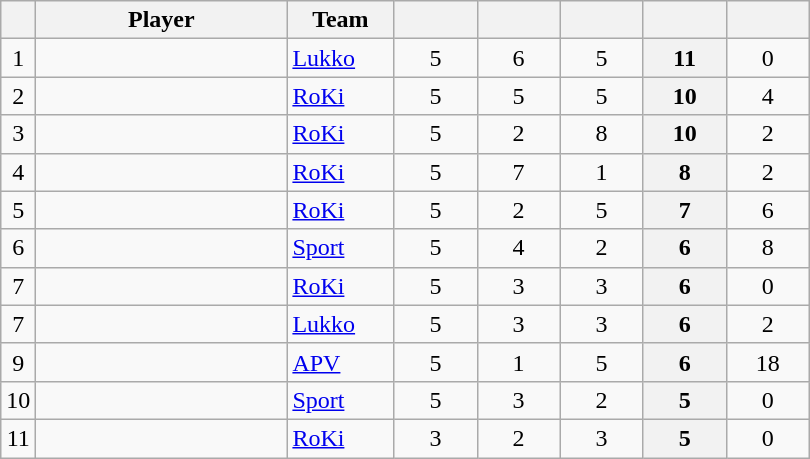<table class="wikitable sortable" style="text-align: center">
<tr>
<th></th>
<th style="width: 10em;">Player</th>
<th style="width: 4em;">Team</th>
<th style="width: 3em;"></th>
<th style="width: 3em;"></th>
<th style="width: 3em;"></th>
<th style="width: 3em;"></th>
<th style="width: 3em;"></th>
</tr>
<tr>
<td>1</td>
<td style="text-align:left;"></td>
<td style="text-align:left;"><a href='#'>Lukko</a></td>
<td>5</td>
<td>6</td>
<td>5</td>
<th>11</th>
<td>0</td>
</tr>
<tr>
<td>2</td>
<td style="text-align:left;"></td>
<td style="text-align:left;"><a href='#'>RoKi</a></td>
<td>5</td>
<td>5</td>
<td>5</td>
<th>10</th>
<td>4</td>
</tr>
<tr>
<td>3</td>
<td style="text-align:left;"></td>
<td style="text-align:left;"><a href='#'>RoKi</a></td>
<td>5</td>
<td>2</td>
<td>8</td>
<th>10</th>
<td>2</td>
</tr>
<tr>
<td>4</td>
<td style="text-align:left;"></td>
<td style="text-align:left;"><a href='#'>RoKi</a></td>
<td>5</td>
<td>7</td>
<td>1</td>
<th>8</th>
<td>2</td>
</tr>
<tr>
<td>5</td>
<td style="text-align:left;"></td>
<td style="text-align:left;"><a href='#'>RoKi</a></td>
<td>5</td>
<td>2</td>
<td>5</td>
<th>7</th>
<td>6</td>
</tr>
<tr>
<td>6</td>
<td style="text-align:left;"></td>
<td style="text-align:left;"><a href='#'>Sport</a></td>
<td>5</td>
<td>4</td>
<td>2</td>
<th>6</th>
<td>8</td>
</tr>
<tr>
<td>7</td>
<td style="text-align:left;"></td>
<td style="text-align:left;"><a href='#'>RoKi</a></td>
<td>5</td>
<td>3</td>
<td>3</td>
<th>6</th>
<td>0</td>
</tr>
<tr>
<td>7</td>
<td style="text-align:left;"></td>
<td style="text-align:left;"><a href='#'>Lukko</a></td>
<td>5</td>
<td>3</td>
<td>3</td>
<th>6</th>
<td>2</td>
</tr>
<tr>
<td>9</td>
<td style="text-align:left;"></td>
<td style="text-align:left;"><a href='#'>APV</a></td>
<td>5</td>
<td>1</td>
<td>5</td>
<th>6</th>
<td>18</td>
</tr>
<tr>
<td>10</td>
<td style="text-align:left;"></td>
<td style="text-align:left;"><a href='#'>Sport</a></td>
<td>5</td>
<td>3</td>
<td>2</td>
<th>5</th>
<td>0</td>
</tr>
<tr>
<td>11</td>
<td style="text-align:left;"></td>
<td style="text-align:left;"><a href='#'>RoKi</a></td>
<td>3</td>
<td>2</td>
<td>3</td>
<th>5</th>
<td>0</td>
</tr>
</table>
